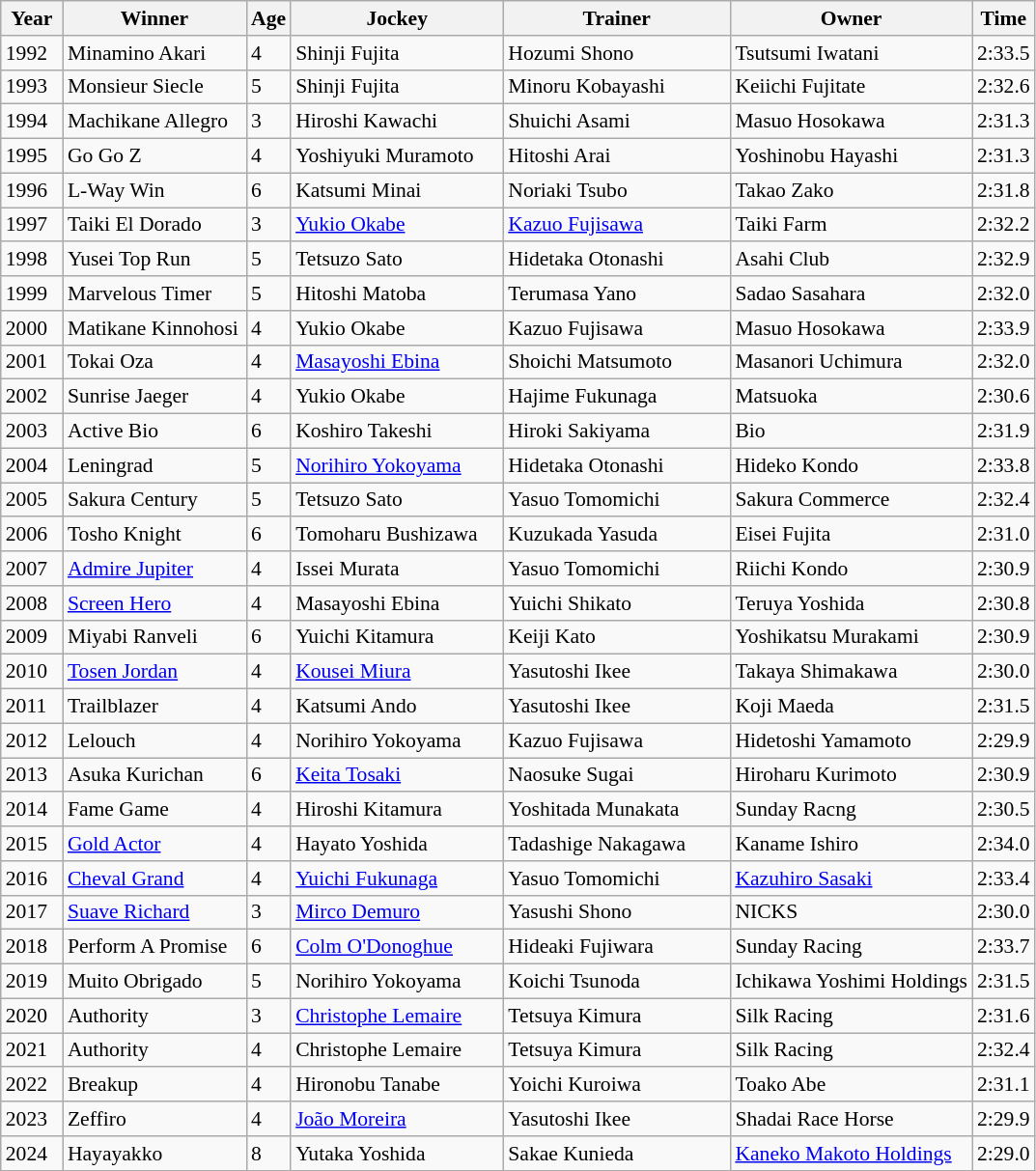<table class="wikitable sortable" style="font-size:90%">
<tr>
<th width="36px">Year<br></th>
<th width="120px">Winner<br></th>
<th>Age<br></th>
<th width="140px">Jockey<br></th>
<th width="150px">Trainer<br></th>
<th>Owner</th>
<th>Time<br></th>
</tr>
<tr>
<td>1992</td>
<td>Minamino Akari</td>
<td>4</td>
<td>Shinji Fujita</td>
<td>Hozumi Shono</td>
<td>Tsutsumi Iwatani</td>
<td>2:33.5</td>
</tr>
<tr>
<td>1993</td>
<td>Monsieur Siecle</td>
<td>5</td>
<td>Shinji Fujita</td>
<td>Minoru Kobayashi</td>
<td>Keiichi Fujitate</td>
<td>2:32.6</td>
</tr>
<tr>
<td>1994</td>
<td>Machikane Allegro</td>
<td>3</td>
<td>Hiroshi Kawachi</td>
<td>Shuichi Asami</td>
<td>Masuo Hosokawa</td>
<td>2:31.3</td>
</tr>
<tr>
<td>1995</td>
<td>Go Go Z</td>
<td>4</td>
<td>Yoshiyuki Muramoto</td>
<td>Hitoshi Arai</td>
<td>Yoshinobu Hayashi</td>
<td>2:31.3</td>
</tr>
<tr>
<td>1996</td>
<td>L-Way Win</td>
<td>6</td>
<td>Katsumi Minai</td>
<td>Noriaki Tsubo</td>
<td>Takao Zako</td>
<td>2:31.8</td>
</tr>
<tr>
<td>1997</td>
<td>Taiki El Dorado</td>
<td>3</td>
<td><a href='#'>Yukio Okabe</a></td>
<td><a href='#'>Kazuo Fujisawa</a></td>
<td>Taiki Farm</td>
<td>2:32.2</td>
</tr>
<tr>
<td>1998</td>
<td>Yusei Top Run</td>
<td>5</td>
<td>Tetsuzo Sato</td>
<td>Hidetaka Otonashi</td>
<td>Asahi Club</td>
<td>2:32.9</td>
</tr>
<tr>
<td>1999</td>
<td>Marvelous Timer</td>
<td>5</td>
<td>Hitoshi Matoba</td>
<td>Terumasa Yano</td>
<td>Sadao Sasahara</td>
<td>2:32.0</td>
</tr>
<tr>
<td>2000</td>
<td>Matikane Kinnohosi</td>
<td>4</td>
<td>Yukio Okabe</td>
<td>Kazuo Fujisawa</td>
<td>Masuo Hosokawa</td>
<td>2:33.9</td>
</tr>
<tr>
<td>2001</td>
<td>Tokai Oza</td>
<td>4</td>
<td><a href='#'>Masayoshi Ebina</a></td>
<td>Shoichi Matsumoto</td>
<td>Masanori Uchimura</td>
<td>2:32.0</td>
</tr>
<tr>
<td>2002</td>
<td>Sunrise Jaeger</td>
<td>4</td>
<td>Yukio Okabe</td>
<td>Hajime Fukunaga</td>
<td>Matsuoka</td>
<td>2:30.6</td>
</tr>
<tr>
<td>2003</td>
<td>Active Bio</td>
<td>6</td>
<td>Koshiro Takeshi</td>
<td>Hiroki Sakiyama</td>
<td>Bio</td>
<td>2:31.9</td>
</tr>
<tr>
<td>2004</td>
<td>Leningrad</td>
<td>5</td>
<td><a href='#'>Norihiro Yokoyama</a></td>
<td>Hidetaka Otonashi</td>
<td>Hideko Kondo</td>
<td>2:33.8</td>
</tr>
<tr>
<td>2005</td>
<td>Sakura Century</td>
<td>5</td>
<td>Tetsuzo Sato</td>
<td>Yasuo Tomomichi</td>
<td>Sakura Commerce</td>
<td>2:32.4</td>
</tr>
<tr>
<td>2006</td>
<td>Tosho Knight</td>
<td>6</td>
<td>Tomoharu Bushizawa</td>
<td>Kuzukada Yasuda</td>
<td>Eisei Fujita</td>
<td>2:31.0</td>
</tr>
<tr>
<td>2007</td>
<td><a href='#'>Admire Jupiter</a></td>
<td>4</td>
<td>Issei Murata</td>
<td>Yasuo Tomomichi</td>
<td>Riichi Kondo</td>
<td>2:30.9</td>
</tr>
<tr>
<td>2008</td>
<td><a href='#'>Screen Hero</a></td>
<td>4</td>
<td>Masayoshi Ebina</td>
<td>Yuichi Shikato</td>
<td>Teruya Yoshida</td>
<td>2:30.8</td>
</tr>
<tr>
<td>2009</td>
<td>Miyabi Ranveli</td>
<td>6</td>
<td>Yuichi Kitamura</td>
<td>Keiji Kato</td>
<td>Yoshikatsu Murakami</td>
<td>2:30.9</td>
</tr>
<tr>
<td>2010</td>
<td><a href='#'>Tosen Jordan</a></td>
<td>4</td>
<td><a href='#'>Kousei Miura</a></td>
<td>Yasutoshi Ikee</td>
<td>Takaya Shimakawa</td>
<td>2:30.0</td>
</tr>
<tr>
<td>2011</td>
<td>Trailblazer</td>
<td>4</td>
<td>Katsumi Ando</td>
<td>Yasutoshi Ikee</td>
<td>Koji Maeda</td>
<td>2:31.5</td>
</tr>
<tr>
<td>2012</td>
<td>Lelouch</td>
<td>4</td>
<td>Norihiro Yokoyama</td>
<td>Kazuo Fujisawa</td>
<td>Hidetoshi Yamamoto</td>
<td>2:29.9</td>
</tr>
<tr>
<td>2013</td>
<td>Asuka Kurichan</td>
<td>6</td>
<td><a href='#'>Keita Tosaki</a></td>
<td>Naosuke Sugai</td>
<td>Hiroharu Kurimoto</td>
<td>2:30.9</td>
</tr>
<tr>
<td>2014</td>
<td>Fame Game</td>
<td>4</td>
<td>Hiroshi Kitamura</td>
<td>Yoshitada Munakata</td>
<td>Sunday Racng</td>
<td>2:30.5</td>
</tr>
<tr>
<td>2015</td>
<td><a href='#'>Gold Actor</a></td>
<td>4</td>
<td>Hayato Yoshida</td>
<td>Tadashige Nakagawa</td>
<td>Kaname Ishiro</td>
<td>2:34.0</td>
</tr>
<tr>
<td>2016</td>
<td><a href='#'>Cheval Grand</a></td>
<td>4</td>
<td><a href='#'>Yuichi Fukunaga</a></td>
<td>Yasuo Tomomichi</td>
<td><a href='#'>Kazuhiro Sasaki</a></td>
<td>2:33.4</td>
</tr>
<tr>
<td>2017</td>
<td><a href='#'>Suave Richard</a></td>
<td>3</td>
<td><a href='#'>Mirco Demuro</a></td>
<td>Yasushi Shono</td>
<td>NICKS</td>
<td>2:30.0</td>
</tr>
<tr>
<td>2018</td>
<td>Perform A Promise</td>
<td>6</td>
<td><a href='#'>Colm O'Donoghue</a></td>
<td>Hideaki Fujiwara</td>
<td>Sunday Racing</td>
<td>2:33.7</td>
</tr>
<tr>
<td>2019</td>
<td>Muito Obrigado</td>
<td>5</td>
<td>Norihiro Yokoyama</td>
<td>Koichi Tsunoda</td>
<td>Ichikawa Yoshimi Holdings</td>
<td>2:31.5</td>
</tr>
<tr>
<td>2020</td>
<td>Authority</td>
<td>3</td>
<td><a href='#'>Christophe Lemaire</a></td>
<td>Tetsuya Kimura</td>
<td>Silk Racing</td>
<td>2:31.6</td>
</tr>
<tr>
<td>2021</td>
<td>Authority</td>
<td>4</td>
<td>Christophe Lemaire</td>
<td>Tetsuya Kimura</td>
<td>Silk Racing</td>
<td>2:32.4</td>
</tr>
<tr>
<td>2022</td>
<td>Breakup</td>
<td>4</td>
<td>Hironobu Tanabe</td>
<td>Yoichi Kuroiwa</td>
<td>Toako Abe</td>
<td>2:31.1</td>
</tr>
<tr>
<td>2023</td>
<td>Zeffiro</td>
<td>4</td>
<td><a href='#'>João Moreira</a></td>
<td>Yasutoshi Ikee</td>
<td>Shadai Race Horse</td>
<td>2:29.9</td>
</tr>
<tr>
<td>2024</td>
<td>Hayayakko</td>
<td>8</td>
<td>Yutaka Yoshida</td>
<td>Sakae Kunieda</td>
<td><a href='#'>Kaneko Makoto Holdings</a></td>
<td>2:29.0</td>
</tr>
</table>
